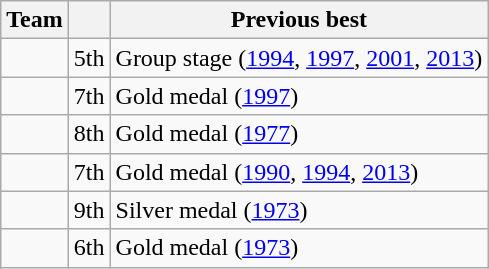<table class="wikitable">
<tr>
<th>Team</th>
<th></th>
<th>Previous best</th>
</tr>
<tr>
<td></td>
<td>5th</td>
<td>Group stage (<a href='#'>1994</a>, <a href='#'>1997</a>, <a href='#'>2001</a>, <a href='#'>2013</a>)</td>
</tr>
<tr>
<td></td>
<td>7th</td>
<td>Gold medal (<a href='#'>1997</a>)</td>
</tr>
<tr>
<td></td>
<td>8th</td>
<td>Gold medal (<a href='#'>1977</a>)</td>
</tr>
<tr>
<td></td>
<td>7th</td>
<td>Gold medal (<a href='#'>1990</a>, <a href='#'>1994</a>, <a href='#'>2013</a>)</td>
</tr>
<tr>
<td></td>
<td>9th</td>
<td>Silver medal (<a href='#'>1973</a>)</td>
</tr>
<tr>
<td></td>
<td>6th</td>
<td>Gold medal (<a href='#'>1973</a>)</td>
</tr>
</table>
